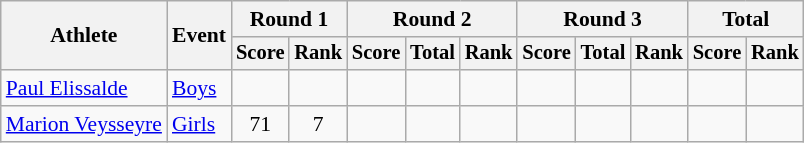<table class="wikitable" style="font-size:90%">
<tr>
<th rowspan="2">Athlete</th>
<th rowspan="2">Event</th>
<th colspan="2">Round 1</th>
<th colspan="3">Round 2</th>
<th colspan="3">Round 3</th>
<th colspan="2">Total</th>
</tr>
<tr style="font-size:95%">
<th>Score</th>
<th>Rank</th>
<th>Score</th>
<th>Total</th>
<th>Rank</th>
<th>Score</th>
<th>Total</th>
<th>Rank</th>
<th>Score</th>
<th>Rank</th>
</tr>
<tr align=center>
<td align=left><a href='#'>Paul Elissalde</a></td>
<td align=left><a href='#'>Boys</a></td>
<td></td>
<td></td>
<td></td>
<td></td>
<td></td>
<td></td>
<td></td>
<td></td>
<td></td>
<td></td>
</tr>
<tr align=center>
<td align=left><a href='#'>Marion Veysseyre</a></td>
<td align=left><a href='#'>Girls</a></td>
<td>71</td>
<td>7</td>
<td></td>
<td></td>
<td></td>
<td></td>
<td></td>
<td></td>
<td></td>
<td></td>
</tr>
</table>
